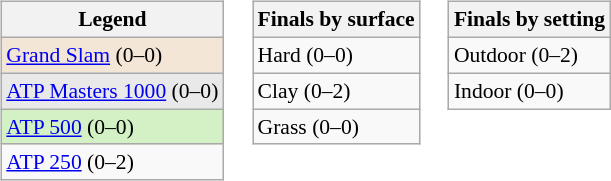<table>
<tr valign="top">
<td><br><table class="wikitable" style=font-size:90%>
<tr>
<th>Legend</th>
</tr>
<tr style="background:#f3e6d7;">
<td><a href='#'>Grand Slam</a> (0–0)</td>
</tr>
<tr style="background:#e9e9e9;">
<td><a href='#'>ATP Masters 1000</a> (0–0)</td>
</tr>
<tr style="background:#d4f1c5;">
<td><a href='#'>ATP 500</a> (0–0)</td>
</tr>
<tr>
<td><a href='#'>ATP 250</a> (0–2)</td>
</tr>
</table>
</td>
<td><br><table class="wikitable" style=font-size:90%>
<tr>
<th>Finals by surface</th>
</tr>
<tr>
<td>Hard (0–0)</td>
</tr>
<tr>
<td>Clay (0–2)</td>
</tr>
<tr>
<td>Grass (0–0)</td>
</tr>
</table>
</td>
<td><br><table class="wikitable" style=font-size:90%>
<tr>
<th>Finals by setting</th>
</tr>
<tr>
<td>Outdoor (0–2)</td>
</tr>
<tr>
<td>Indoor (0–0)</td>
</tr>
</table>
</td>
</tr>
</table>
